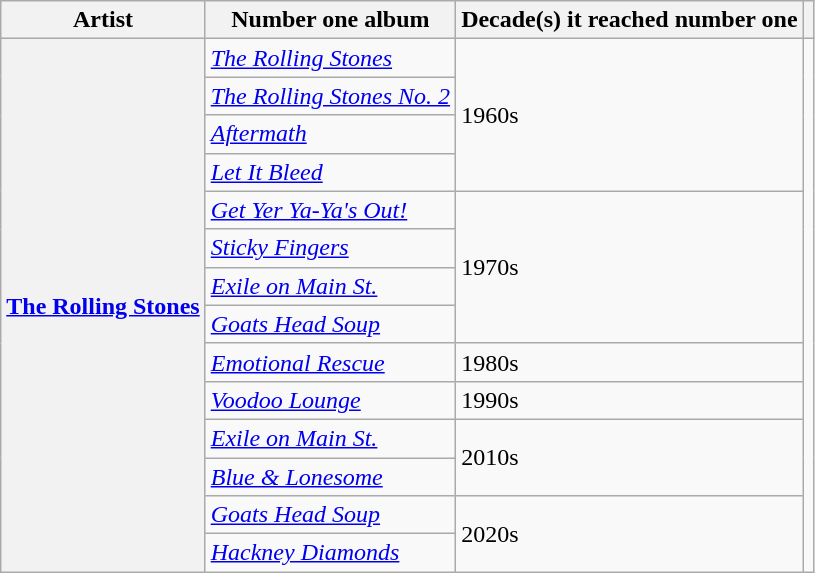<table class="wikitable plainrowheaders">
<tr>
<th>Artist</th>
<th>Number one album</th>
<th>Decade(s) it reached number one</th>
<th></th>
</tr>
<tr>
<th scope=row rowspan=14><a href='#'>The Rolling Stones</a></th>
<td><em><a href='#'>The Rolling Stones</a></em></td>
<td rowspan=4>1960s</td>
<td rowspan=14></td>
</tr>
<tr>
<td><em><a href='#'>The Rolling Stones No. 2</a></em></td>
</tr>
<tr>
<td><em><a href='#'>Aftermath</a></em></td>
</tr>
<tr>
<td><em><a href='#'>Let It Bleed</a></em></td>
</tr>
<tr>
<td><em><a href='#'>Get Yer Ya-Ya's Out!</a></em></td>
<td rowspan=4>1970s</td>
</tr>
<tr>
<td><em><a href='#'>Sticky Fingers</a></em></td>
</tr>
<tr>
<td><em><a href='#'>Exile on Main St.</a></em></td>
</tr>
<tr>
<td><em><a href='#'>Goats Head Soup</a></em></td>
</tr>
<tr>
<td><em><a href='#'>Emotional Rescue</a></em></td>
<td>1980s</td>
</tr>
<tr>
<td><em><a href='#'>Voodoo Lounge</a></em></td>
<td>1990s</td>
</tr>
<tr>
<td><em><a href='#'>Exile on Main St.</a></em></td>
<td rowspan=2>2010s</td>
</tr>
<tr>
<td><em><a href='#'>Blue & Lonesome</a></em></td>
</tr>
<tr>
<td><em><a href='#'>Goats Head Soup</a></em></td>
<td rowspan=2>2020s</td>
</tr>
<tr>
<td><em><a href='#'>Hackney Diamonds</a></em></td>
</tr>
</table>
